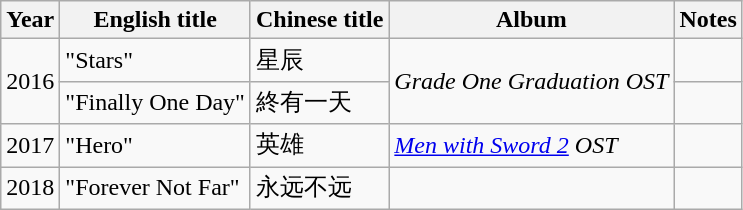<table class="wikitable sortable">
<tr>
<th>Year</th>
<th>English title</th>
<th>Chinese title</th>
<th>Album</th>
<th class="unsortable">Notes</th>
</tr>
<tr>
<td rowspan=2>2016</td>
<td>"Stars"</td>
<td>星辰</td>
<td rowspan=2><em>Grade One Graduation OST</em></td>
<td></td>
</tr>
<tr>
<td>"Finally One Day"</td>
<td>終有一天</td>
<td></td>
</tr>
<tr>
<td>2017</td>
<td>"Hero"</td>
<td>英雄</td>
<td><em><a href='#'>Men with Sword 2</a> OST</em></td>
<td></td>
</tr>
<tr>
<td>2018</td>
<td>"Forever Not Far"</td>
<td>永远不远</td>
<td></td>
<td></td>
</tr>
</table>
